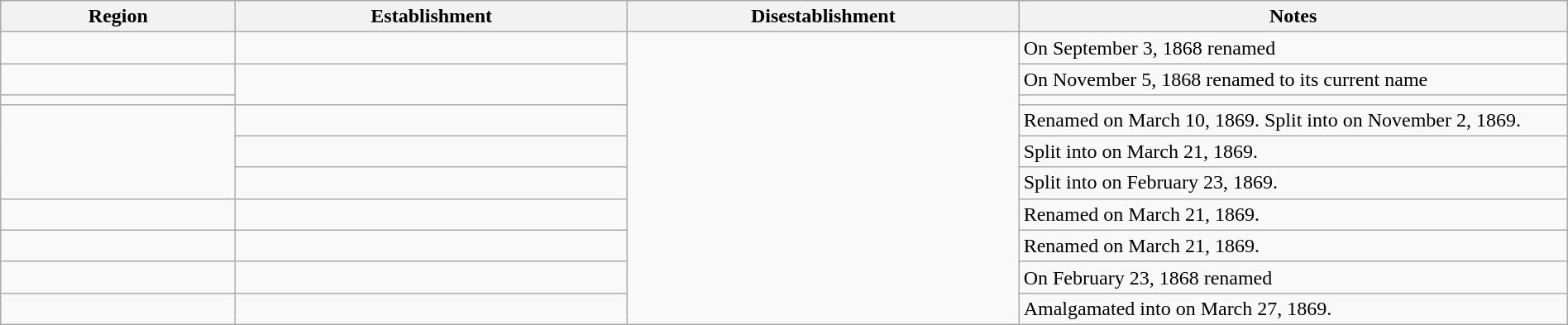<table class="wikitable" style="width:100%">
<tr>
<th style="width:15%">Region</th>
<th style="width:25%">Establishment</th>
<th style="width:25%">Disestablishment</th>
<th>Notes</th>
</tr>
<tr>
<td></td>
<td></td>
<td rowspan=10></td>
<td>On September 3, 1868 renamed </td>
</tr>
<tr>
<td></td>
<td rowspan=2></td>
<td>On November 5, 1868 renamed to its current name </td>
</tr>
<tr>
<td></td>
<td></td>
</tr>
<tr>
<td rowspan=3></td>
<td></td>
<td>Renamed  on March 10, 1869. Split into  on November 2, 1869.</td>
</tr>
<tr>
<td></td>
<td>Split into  on March 21, 1869.</td>
</tr>
<tr>
<td></td>
<td>Split into  on February 23, 1869.</td>
</tr>
<tr>
<td></td>
<td></td>
<td>Renamed  on March 21, 1869.</td>
</tr>
<tr>
<td></td>
<td></td>
<td>Renamed  on March 21, 1869.</td>
</tr>
<tr>
<td></td>
<td></td>
<td>On February 23, 1868 renamed </td>
</tr>
<tr>
<td></td>
<td></td>
<td>Amalgamated into  on March 27, 1869.</td>
</tr>
</table>
